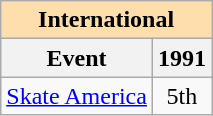<table class="wikitable" style="text-align:center">
<tr>
<th style="background-color: #ffdead; " colspan=2 align=center>International</th>
</tr>
<tr>
<th>Event</th>
<th>1991</th>
</tr>
<tr>
<td align=left><a href='#'>Skate America</a></td>
<td>5th</td>
</tr>
</table>
